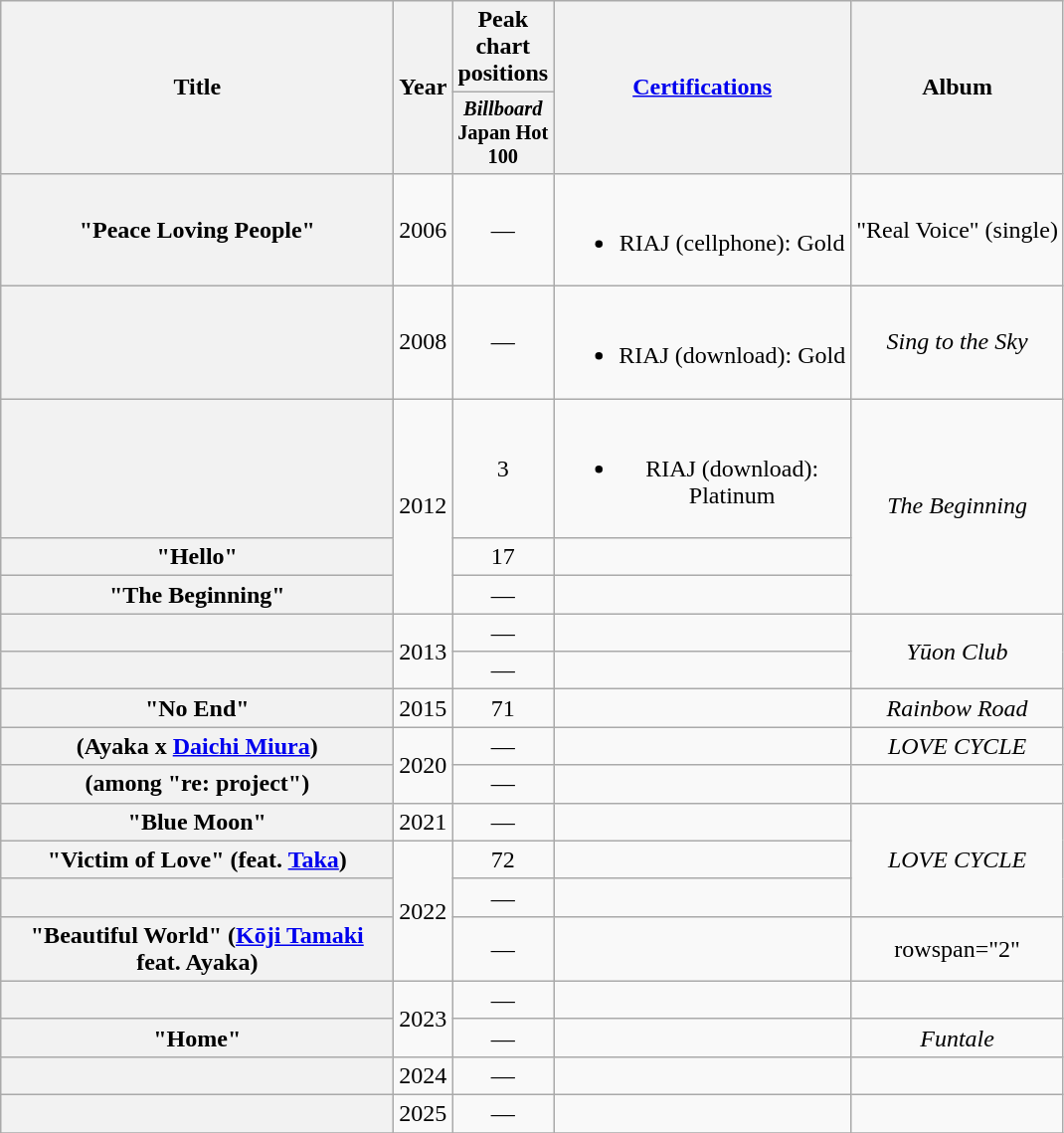<table class="wikitable plainrowheaders" style="text-align:center;">
<tr>
<th scope="col" rowspan="2" style="width:16em;">Title</th>
<th scope="col" rowspan="2">Year</th>
<th scope="col" colspan="1">Peak chart positions</th>
<th scope="col" rowspan="2" style="width:12em;"><a href='#'>Certifications</a></th>
<th scope="col" rowspan="2">Album</th>
</tr>
<tr>
<th style="width:3em;font-size:85%"><em>Billboard</em> Japan Hot 100<br></th>
</tr>
<tr>
<th scope="row">"Peace Loving People"</th>
<td>2006</td>
<td>—</td>
<td><br><ul><li>RIAJ <span>(cellphone)</span>: Gold</li></ul></td>
<td>"Real Voice" <span>(single)</span></td>
</tr>
<tr>
<th scope="row"></th>
<td>2008</td>
<td>—</td>
<td><br><ul><li>RIAJ <span>(download)</span>: Gold</li></ul></td>
<td rowspan=1><em>Sing to the Sky</em></td>
</tr>
<tr>
<th scope="row"></th>
<td rowspan="3">2012</td>
<td>3</td>
<td><br><ul><li>RIAJ <span>(download)</span>: Platinum</li></ul></td>
<td rowspan=3><em>The Beginning</em></td>
</tr>
<tr>
<th scope="row">"Hello"</th>
<td>17</td>
<td></td>
</tr>
<tr>
<th scope="row">"The Beginning"</th>
<td>—</td>
<td></td>
</tr>
<tr>
<th scope="row"></th>
<td rowspan="2">2013</td>
<td>—</td>
<td></td>
<td rowspan=2><em>Yūon Club</em></td>
</tr>
<tr>
<th scope="row"></th>
<td>—</td>
<td></td>
</tr>
<tr>
<th scope="row">"No End"</th>
<td rowspan="1">2015</td>
<td>71</td>
<td></td>
<td><em>Rainbow Road</em></td>
</tr>
<tr>
<th scope="row"> <span>(Ayaka x <a href='#'>Daichi Miura</a>)</span></th>
<td rowspan="2">2020</td>
<td>—</td>
<td></td>
<td><em>LOVE CYCLE</em></td>
</tr>
<tr>
<th scope="row"> <span>(among "re: project")</span></th>
<td>—</td>
<td></td>
<td></td>
</tr>
<tr>
<th scope="row">"Blue Moon"</th>
<td rowspan="1">2021</td>
<td>—</td>
<td></td>
<td rowspan="3"><em>LOVE CYCLE</em></td>
</tr>
<tr>
<th scope="row">"Victim of Love" <span>(feat. <a href='#'>Taka</a>)</span></th>
<td rowspan="3">2022</td>
<td>72</td>
<td></td>
</tr>
<tr>
<th scope="row"></th>
<td>—</td>
<td></td>
</tr>
<tr>
<th scope="row">"Beautiful World" <span>(<a href='#'>Kōji Tamaki</a> feat. Ayaka)</span></th>
<td>—</td>
<td></td>
<td>rowspan="2" </td>
</tr>
<tr>
<th scope="row"></th>
<td rowspan="2">2023</td>
<td>—</td>
<td></td>
</tr>
<tr>
<th scope="row">"Home"</th>
<td>—</td>
<td></td>
<td><em>Funtale</em></td>
</tr>
<tr>
<th scope="row"></th>
<td>2024</td>
<td>—</td>
<td></td>
<td></td>
</tr>
<tr>
<th scope="row"></th>
<td>2025</td>
<td>—</td>
<td></td>
<td></td>
</tr>
<tr>
</tr>
</table>
